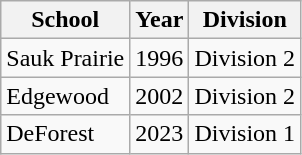<table class="wikitable">
<tr>
<th>School</th>
<th>Year</th>
<th>Division</th>
</tr>
<tr>
<td>Sauk Prairie</td>
<td>1996</td>
<td>Division 2</td>
</tr>
<tr>
<td>Edgewood</td>
<td>2002</td>
<td>Division 2</td>
</tr>
<tr>
<td>DeForest</td>
<td>2023</td>
<td>Division 1</td>
</tr>
</table>
